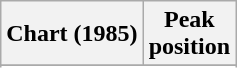<table class="wikitable sortable plainrowheaders">
<tr>
<th scope="col">Chart (1985)</th>
<th scope="col">Peak<br>position</th>
</tr>
<tr>
</tr>
<tr>
</tr>
<tr>
</tr>
<tr>
</tr>
<tr>
</tr>
</table>
